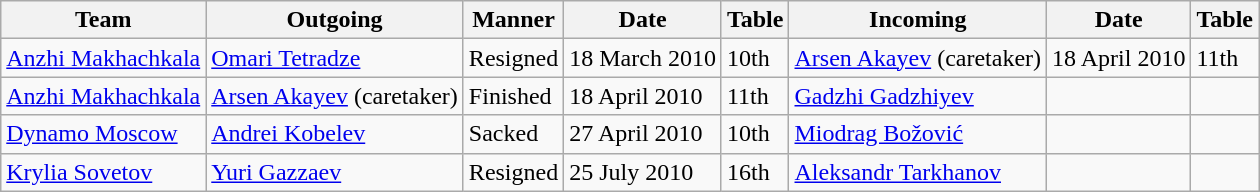<table class="wikitable">
<tr>
<th>Team</th>
<th>Outgoing</th>
<th>Manner</th>
<th>Date</th>
<th>Table</th>
<th>Incoming</th>
<th>Date</th>
<th>Table</th>
</tr>
<tr>
<td><a href='#'>Anzhi Makhachkala</a></td>
<td> <a href='#'>Omari Tetradze</a></td>
<td>Resigned</td>
<td>18 March 2010</td>
<td>10th</td>
<td> <a href='#'>Arsen Akayev</a> (caretaker)</td>
<td>18 April 2010</td>
<td>11th</td>
</tr>
<tr>
<td><a href='#'>Anzhi Makhachkala</a></td>
<td> <a href='#'>Arsen Akayev</a> (caretaker)</td>
<td>Finished</td>
<td>18 April 2010</td>
<td>11th</td>
<td> <a href='#'>Gadzhi Gadzhiyev</a></td>
<td></td>
<td></td>
</tr>
<tr>
<td><a href='#'>Dynamo Moscow</a></td>
<td> <a href='#'>Andrei Kobelev</a></td>
<td>Sacked</td>
<td>27 April 2010</td>
<td>10th</td>
<td> <a href='#'>Miodrag Božović</a></td>
<td></td>
<td></td>
</tr>
<tr>
<td><a href='#'>Krylia Sovetov</a></td>
<td> <a href='#'>Yuri Gazzaev</a></td>
<td>Resigned</td>
<td>25 July 2010</td>
<td>16th</td>
<td> <a href='#'>Aleksandr Tarkhanov</a></td>
<td></td>
<td></td>
</tr>
</table>
